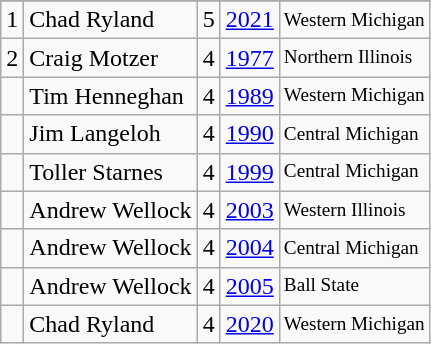<table class="wikitable">
<tr>
</tr>
<tr>
<td>1</td>
<td>Chad Ryland</td>
<td>5</td>
<td><a href='#'>2021</a></td>
<td style="font-size:80%;">Western Michigan</td>
</tr>
<tr>
<td>2</td>
<td>Craig Motzer</td>
<td>4</td>
<td><a href='#'>1977</a></td>
<td style="font-size:80%;">Northern Illinois</td>
</tr>
<tr>
<td></td>
<td>Tim Henneghan</td>
<td>4</td>
<td><a href='#'>1989</a></td>
<td style="font-size:80%;">Western Michigan</td>
</tr>
<tr>
<td></td>
<td>Jim Langeloh</td>
<td>4</td>
<td><a href='#'>1990</a></td>
<td style="font-size:80%;">Central Michigan</td>
</tr>
<tr>
<td></td>
<td>Toller Starnes</td>
<td>4</td>
<td><a href='#'>1999</a></td>
<td style="font-size:80%;">Central Michigan</td>
</tr>
<tr>
<td></td>
<td>Andrew Wellock</td>
<td>4</td>
<td><a href='#'>2003</a></td>
<td style="font-size:80%;">Western Illinois</td>
</tr>
<tr>
<td></td>
<td>Andrew Wellock</td>
<td>4</td>
<td><a href='#'>2004</a></td>
<td style="font-size:80%;">Central Michigan</td>
</tr>
<tr>
<td></td>
<td>Andrew Wellock</td>
<td>4</td>
<td><a href='#'>2005</a></td>
<td style="font-size:80%;">Ball State</td>
</tr>
<tr>
<td></td>
<td>Chad Ryland</td>
<td>4</td>
<td><a href='#'>2020</a></td>
<td style="font-size:80%;">Western Michigan</td>
</tr>
</table>
